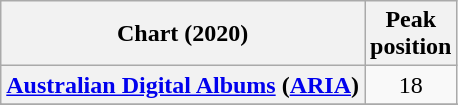<table class="wikitable sortable plainrowheaders" style="text-align:center">
<tr>
<th scope="col">Chart (2020)</th>
<th scope="col">Peak<br>position</th>
</tr>
<tr>
<th scope="row"><a href='#'>Australian Digital Albums</a> (<a href='#'>ARIA</a>)</th>
<td>18</td>
</tr>
<tr>
</tr>
<tr>
</tr>
</table>
